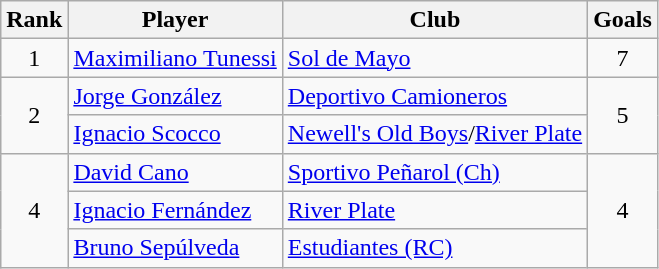<table class="wikitable" border="1">
<tr>
<th>Rank</th>
<th>Player</th>
<th>Club</th>
<th>Goals</th>
</tr>
<tr>
<td align=center>1</td>
<td> <a href='#'>Maximiliano Tunessi</a></td>
<td><a href='#'>Sol de Mayo</a></td>
<td align=center>7</td>
</tr>
<tr>
<td align=center rowspan=2>2</td>
<td> <a href='#'>Jorge González</a></td>
<td><a href='#'>Deportivo Camioneros</a></td>
<td align=center rowspan=2>5</td>
</tr>
<tr>
<td> <a href='#'>Ignacio Scocco</a></td>
<td><a href='#'>Newell's Old Boys</a>/<a href='#'>River Plate</a></td>
</tr>
<tr>
<td align=center rowspan=3>4</td>
<td> <a href='#'>David Cano</a></td>
<td><a href='#'>Sportivo Peñarol (Ch)</a></td>
<td align=center rowspan=3>4</td>
</tr>
<tr>
<td> <a href='#'>Ignacio Fernández</a></td>
<td><a href='#'>River Plate</a></td>
</tr>
<tr>
<td> <a href='#'>Bruno Sepúlveda</a></td>
<td><a href='#'>Estudiantes (RC)</a></td>
</tr>
</table>
